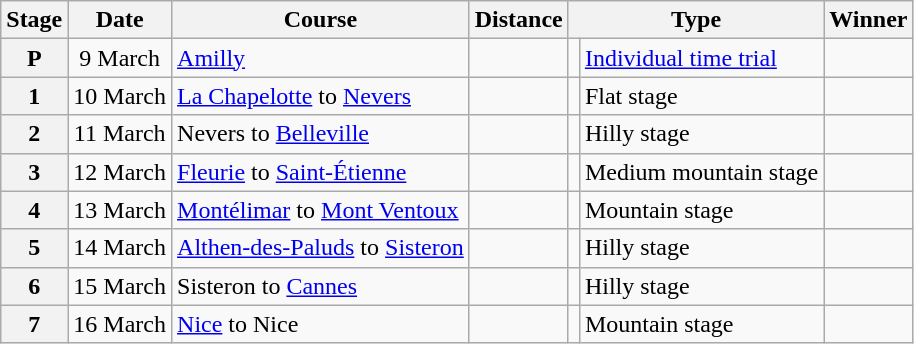<table class="wikitable">
<tr>
<th scope="col">Stage</th>
<th scope="col">Date</th>
<th scope="col">Course</th>
<th scope="col">Distance</th>
<th scope="col" colspan="2">Type</th>
<th scope=col>Winner</th>
</tr>
<tr>
<th scope="row" style="text-align:center;">P</th>
<td style="text-align:center;">9 March</td>
<td><a href='#'>Amilly</a></td>
<td style="text-align:center;"></td>
<td></td>
<td><a href='#'>Individual time trial</a></td>
<td></td>
</tr>
<tr>
<th scope="row" style="text-align:center;">1</th>
<td style="text-align:center;">10 March</td>
<td><a href='#'>La Chapelotte</a> to <a href='#'>Nevers</a></td>
<td style="text-align:center;"></td>
<td></td>
<td>Flat stage</td>
<td></td>
</tr>
<tr>
<th scope="row" style="text-align:center;">2</th>
<td style="text-align:center;">11 March</td>
<td>Nevers to <a href='#'>Belleville</a></td>
<td style="text-align:center;"></td>
<td></td>
<td>Hilly stage</td>
<td></td>
</tr>
<tr>
<th scope="row" style="text-align:center;">3</th>
<td style="text-align:center;">12 March</td>
<td><a href='#'>Fleurie</a> to <a href='#'>Saint-Étienne</a></td>
<td style="text-align:center;"></td>
<td></td>
<td>Medium mountain stage</td>
<td></td>
</tr>
<tr>
<th scope="row" style="text-align:center;">4</th>
<td style="text-align:center;">13 March</td>
<td><a href='#'>Montélimar</a> to <a href='#'>Mont Ventoux</a></td>
<td style="text-align:center;"></td>
<td></td>
<td>Mountain stage</td>
<td></td>
</tr>
<tr>
<th scope="row" style="text-align:center;">5</th>
<td style="text-align:center;">14 March</td>
<td><a href='#'>Althen-des-Paluds</a> to <a href='#'>Sisteron</a></td>
<td style="text-align:center;"></td>
<td></td>
<td>Hilly stage</td>
<td></td>
</tr>
<tr>
<th scope="row" style="text-align:center;">6</th>
<td style="text-align:center;">15 March</td>
<td>Sisteron to <a href='#'>Cannes</a></td>
<td style="text-align:center;"></td>
<td></td>
<td>Hilly stage</td>
<td></td>
</tr>
<tr>
<th scope="row" style="text-align:center;">7</th>
<td style="text-align:center;">16 March</td>
<td><a href='#'>Nice</a> to Nice</td>
<td style="text-align:center;"></td>
<td></td>
<td>Mountain stage</td>
<td></td>
</tr>
</table>
